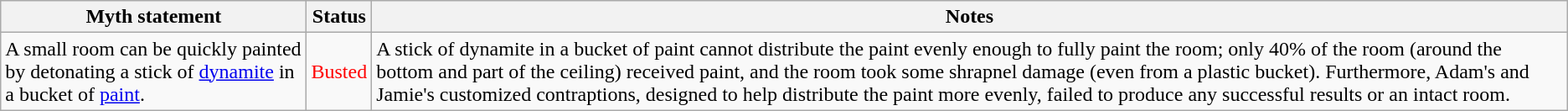<table class="wikitable plainrowheaders">
<tr>
<th>Myth statement</th>
<th>Status</th>
<th>Notes</th>
</tr>
<tr>
<td>A small room can be quickly painted by detonating a stick of <a href='#'>dynamite</a> in a bucket of <a href='#'>paint</a>.</td>
<td style="color:red">Busted</td>
<td>A stick of dynamite in a bucket of paint cannot distribute the paint evenly enough to fully paint the room; only 40% of the room (around the bottom and part of the ceiling) received paint, and the room took some shrapnel damage (even from a plastic bucket). Furthermore, Adam's and Jamie's customized contraptions, designed to help distribute the paint more evenly, failed to produce any successful results or an intact room.</td>
</tr>
</table>
